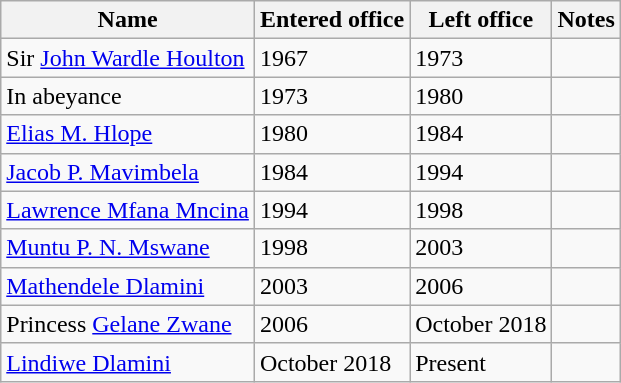<table class="wikitable">
<tr>
<th>Name</th>
<th>Entered office</th>
<th>Left office</th>
<th>Notes</th>
</tr>
<tr>
<td>Sir <a href='#'>John Wardle Houlton</a></td>
<td>1967</td>
<td>1973</td>
<td></td>
</tr>
<tr>
<td>In abeyance</td>
<td>1973</td>
<td>1980</td>
<td></td>
</tr>
<tr>
<td><a href='#'>Elias M. Hlope</a></td>
<td>1980</td>
<td>1984</td>
<td></td>
</tr>
<tr>
<td><a href='#'>Jacob P. Mavimbela</a></td>
<td>1984</td>
<td>1994</td>
<td></td>
</tr>
<tr>
<td><a href='#'>Lawrence Mfana Mncina</a></td>
<td>1994</td>
<td>1998</td>
<td></td>
</tr>
<tr>
<td><a href='#'>Muntu P. N. Mswane</a></td>
<td>1998</td>
<td>2003</td>
<td></td>
</tr>
<tr>
<td><a href='#'>Mathendele Dlamini</a></td>
<td>2003</td>
<td>2006</td>
<td></td>
</tr>
<tr>
<td>Princess <a href='#'>Gelane Zwane</a></td>
<td>2006</td>
<td>October 2018</td>
<td></td>
</tr>
<tr>
<td><a href='#'>Lindiwe Dlamini</a></td>
<td>October 2018</td>
<td>Present</td>
<td></td>
</tr>
</table>
